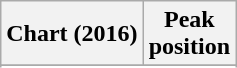<table class="wikitable sortable plainrowheaders" style="text-align:center">
<tr>
<th scope="col">Chart (2016)</th>
<th scope="col">Peak<br> position</th>
</tr>
<tr>
</tr>
<tr>
</tr>
</table>
